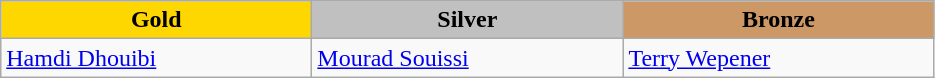<table class="wikitable" style="text-align:left">
<tr align="center">
<td width=200 bgcolor=gold><strong>Gold</strong></td>
<td width=200 bgcolor=silver><strong>Silver</strong></td>
<td width=200 bgcolor=CC9966><strong>Bronze</strong></td>
</tr>
<tr>
<td><a href='#'>Hamdi Dhouibi</a><br><em></em></td>
<td><a href='#'>Mourad Souissi</a><br><em></em></td>
<td><a href='#'>Terry Wepener</a><br><em></em></td>
</tr>
</table>
